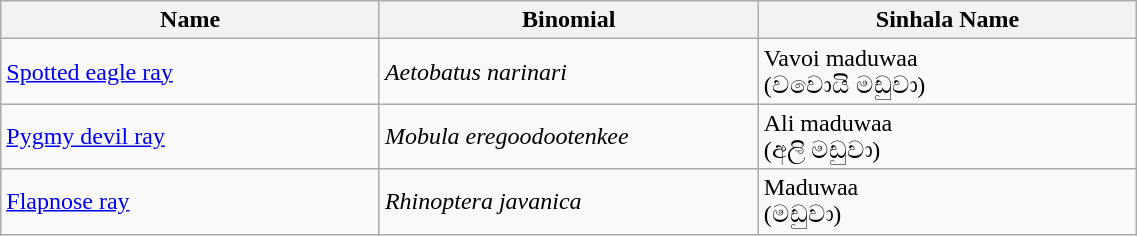<table width=60% class="wikitable">
<tr>
<th width=20%>Name</th>
<th width=20%>Binomial</th>
<th width=20%>Sinhala Name</th>
</tr>
<tr>
<td><a href='#'>Spotted eagle ray</a><br></td>
<td><em>Aetobatus narinari</em></td>
<td>Vavoi maduwaa <br> (වවොයි මඩුවා)</td>
</tr>
<tr>
<td><a href='#'>Pygmy devil ray</a><br></td>
<td><em>Mobula eregoodootenkee</em></td>
<td>Ali maduwaa <br> (අලි මඩුවා)</td>
</tr>
<tr>
<td><a href='#'>Flapnose ray</a><br></td>
<td><em>Rhinoptera javanica</em></td>
<td>Maduwaa <br> (මඩුවා)</td>
</tr>
</table>
